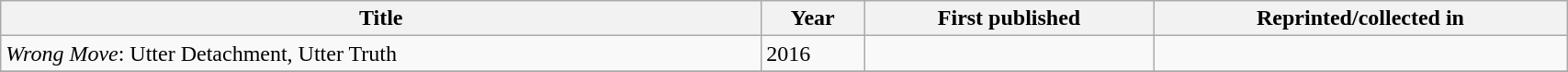<table class='wikitable sortable' width='90%'>
<tr>
<th>Title</th>
<th>Year</th>
<th>First published</th>
<th>Reprinted/collected in</th>
</tr>
<tr>
<td><em>Wrong Move</em>: Utter Detachment, Utter Truth</td>
<td>2016</td>
<td></td>
<td><br></td>
</tr>
<tr>
</tr>
</table>
